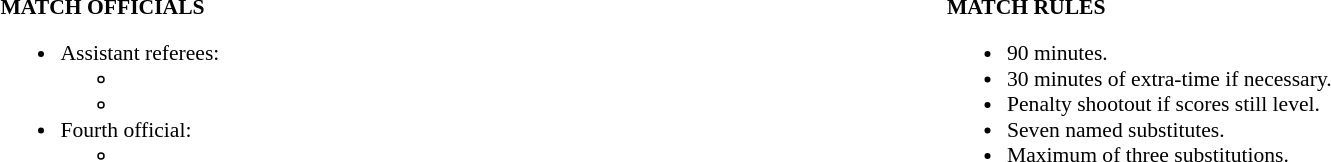<table width=100% style="font-size: 90%">
<tr>
<td width=50% valign=top><br><strong>MATCH OFFICIALS</strong><ul><li>Assistant referees:<ul><li></li><li></li></ul></li><li>Fourth official:<ul><li></li></ul></li></ul></td>
<td style="width:50%; vertical-align:top;"><br><strong>MATCH RULES</strong><ul><li>90 minutes.</li><li>30 minutes of extra-time if necessary.</li><li>Penalty shootout if scores still level.</li><li>Seven named substitutes.</li><li>Maximum of three substitutions.</li></ul></td>
</tr>
</table>
